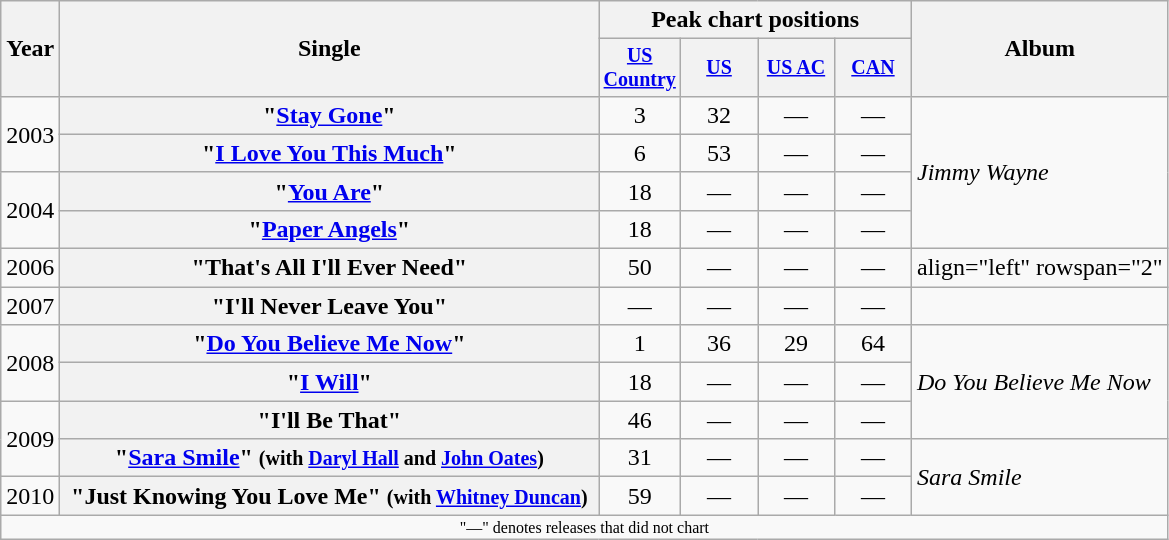<table class="wikitable plainrowheaders" style="text-align:center;">
<tr>
<th rowspan="2">Year</th>
<th rowspan="2" style="width:22em;">Single</th>
<th colspan="4">Peak chart positions</th>
<th rowspan="2">Album</th>
</tr>
<tr style="font-size:smaller;">
<th style="width:45px;"><a href='#'>US Country</a><br></th>
<th style="width:45px;"><a href='#'>US</a><br></th>
<th style="width:45px;"><a href='#'>US AC</a><br></th>
<th style="width:45px;"><a href='#'>CAN</a><br></th>
</tr>
<tr>
<td rowspan="2">2003</td>
<th scope="row">"<a href='#'>Stay Gone</a>"</th>
<td>3</td>
<td>32</td>
<td>—</td>
<td>—</td>
<td style="text-align:left;" rowspan="4"><em>Jimmy Wayne</em></td>
</tr>
<tr>
<th scope="row">"<a href='#'>I Love You This Much</a>"</th>
<td>6</td>
<td>53</td>
<td>—</td>
<td>—</td>
</tr>
<tr>
<td rowspan="2">2004</td>
<th scope="row">"<a href='#'>You Are</a>"</th>
<td>18</td>
<td>—</td>
<td>—</td>
<td>—</td>
</tr>
<tr>
<th scope="row">"<a href='#'>Paper Angels</a>"</th>
<td>18</td>
<td>—</td>
<td>—</td>
<td>—</td>
</tr>
<tr>
<td>2006</td>
<th scope="row">"That's All I'll Ever Need"</th>
<td>50</td>
<td>—</td>
<td>—</td>
<td>—</td>
<td>align="left" rowspan="2" </td>
</tr>
<tr>
<td>2007</td>
<th scope="row">"I'll Never Leave You"</th>
<td>—</td>
<td>—</td>
<td>—</td>
<td>—</td>
</tr>
<tr>
<td rowspan="2">2008</td>
<th scope="row">"<a href='#'>Do You Believe Me Now</a>"</th>
<td>1</td>
<td>36</td>
<td>29</td>
<td>64</td>
<td style="text-align:left;" rowspan="3"><em>Do You Believe Me Now</em></td>
</tr>
<tr>
<th scope="row">"<a href='#'>I Will</a>"</th>
<td>18</td>
<td>—</td>
<td>—</td>
<td>—</td>
</tr>
<tr>
<td rowspan="2">2009</td>
<th scope="row">"I'll Be That"</th>
<td>46</td>
<td>—</td>
<td>—</td>
<td>—</td>
</tr>
<tr>
<th scope="row">"<a href='#'>Sara Smile</a>" <small>(with <a href='#'>Daryl Hall</a> and <a href='#'>John Oates</a>)</small></th>
<td>31</td>
<td>—</td>
<td>—</td>
<td>—</td>
<td style="text-align:left;" rowspan="2"><em>Sara Smile</em></td>
</tr>
<tr>
<td>2010</td>
<th scope="row">"Just Knowing You Love Me" <small>(with <a href='#'>Whitney Duncan</a>)</small></th>
<td>59</td>
<td>—</td>
<td>—</td>
<td>—</td>
</tr>
<tr>
<td colspan="7" style="font-size:8pt">"—" denotes releases that did not chart</td>
</tr>
</table>
